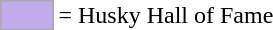<table>
<tr>
<td style="background-color:#C0ACEA; border:1px solid #aaaaaa; width:2em;"></td>
<td>= Husky Hall of Fame</td>
</tr>
</table>
